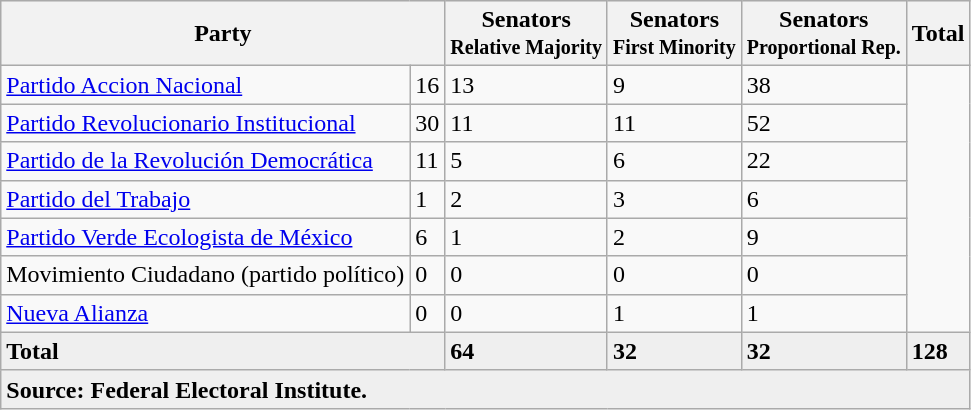<table class="wikitable">
<tr style="background:#efefef;">
<th Colspan=2><strong>Party</strong></th>
<th><strong>Senators<br><small>Relative Majority</small></strong></th>
<th><strong>Senators<br><small> First Minority</small></strong></th>
<th><strong>Senators</strong><br><strong><small>Proportional Rep.</small></strong></th>
<th><strong>Total</strong></th>
</tr>
<tr>
<td><a href='#'>Partido Accion Nacional</a></td>
<td>16</td>
<td>13</td>
<td>9</td>
<td>38</td>
</tr>
<tr>
<td><a href='#'>Partido Revolucionario Institucional</a></td>
<td>30</td>
<td>11</td>
<td>11</td>
<td>52</td>
</tr>
<tr>
<td><a href='#'>Partido de la Revolución Democrática</a></td>
<td>11</td>
<td>5</td>
<td>6</td>
<td>22</td>
</tr>
<tr>
<td><a href='#'>Partido del Trabajo</a></td>
<td>1</td>
<td>2</td>
<td>3</td>
<td>6</td>
</tr>
<tr>
<td><a href='#'>Partido Verde Ecologista de México</a></td>
<td>6</td>
<td>1</td>
<td>2</td>
<td>9</td>
</tr>
<tr>
<td>Movimiento Ciudadano (partido político)</td>
<td>0</td>
<td>0</td>
<td>0</td>
<td>0</td>
</tr>
<tr>
<td><a href='#'>Nueva Alianza</a></td>
<td>0</td>
<td>0</td>
<td>1</td>
<td>1</td>
</tr>
<tr style="background:#efefef;">
<td Colspan=2><strong>Total</strong></td>
<td><strong>64</strong></td>
<td><strong>32</strong></td>
<td><strong>32</strong></td>
<td><strong>128</strong></td>
</tr>
<tr style="background:#efefef;">
<td Colspan=6><strong>Source: Federal Electoral Institute.</strong> </td>
</tr>
</table>
